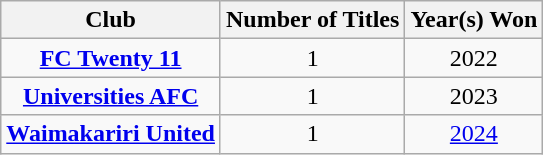<table class="wikitable sortable">
<tr>
<th>Club</th>
<th>Number of Titles</th>
<th>Year(s) Won</th>
</tr>
<tr>
<td align="center"><strong><a href='#'>FC Twenty 11</a></strong></td>
<td align="center">1</td>
<td align="center">2022</td>
</tr>
<tr>
<td align="center"><strong><a href='#'>Universities AFC</a></strong></td>
<td align="center">1</td>
<td align="center">2023</td>
</tr>
<tr>
<td align="center"><strong><a href='#'>Waimakariri United</a></strong></td>
<td align="center">1</td>
<td align="center"><a href='#'>2024</a></td>
</tr>
</table>
